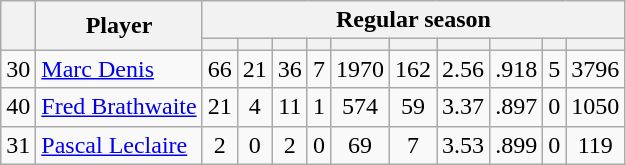<table class="wikitable plainrowheaders" style="text-align:center;">
<tr>
<th scope="col" rowspan="2"></th>
<th scope="col" rowspan="2">Player</th>
<th scope=colgroup colspan=10>Regular season</th>
</tr>
<tr>
<th scope="col"></th>
<th scope="col"></th>
<th scope="col"></th>
<th scope="col"></th>
<th scope="col"></th>
<th scope="col"></th>
<th scope="col"></th>
<th scope="col"></th>
<th scope="col"></th>
<th scope="col"></th>
</tr>
<tr>
<td scope="row">30</td>
<td align="left"><a href='#'>Marc Denis</a></td>
<td>66</td>
<td>21</td>
<td>36</td>
<td>7</td>
<td>1970</td>
<td>162</td>
<td>2.56</td>
<td>.918</td>
<td>5</td>
<td>3796</td>
</tr>
<tr>
<td scope="row">40</td>
<td align="left"><a href='#'>Fred Brathwaite</a></td>
<td>21</td>
<td>4</td>
<td>11</td>
<td>1</td>
<td>574</td>
<td>59</td>
<td>3.37</td>
<td>.897</td>
<td>0</td>
<td>1050</td>
</tr>
<tr>
<td scope="row">31</td>
<td align="left"><a href='#'>Pascal Leclaire</a></td>
<td>2</td>
<td>0</td>
<td>2</td>
<td>0</td>
<td>69</td>
<td>7</td>
<td>3.53</td>
<td>.899</td>
<td>0</td>
<td>119</td>
</tr>
</table>
